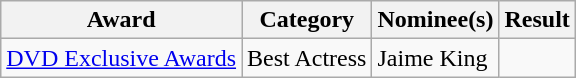<table class="wikitable sortable">
<tr>
<th>Award</th>
<th>Category</th>
<th>Nominee(s)</th>
<th>Result</th>
</tr>
<tr>
<td><a href='#'>DVD Exclusive Awards</a></td>
<td>Best Actress</td>
<td>Jaime King</td>
<td></td>
</tr>
</table>
